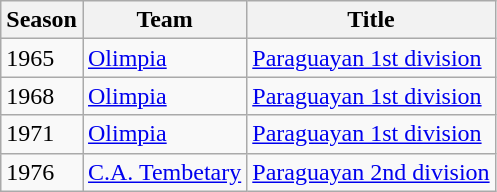<table class="wikitable">
<tr>
<th>Season</th>
<th>Team</th>
<th>Title</th>
</tr>
<tr>
<td>1965</td>
<td><a href='#'>Olimpia</a></td>
<td><a href='#'>Paraguayan 1st division</a></td>
</tr>
<tr>
<td>1968</td>
<td><a href='#'>Olimpia</a></td>
<td><a href='#'>Paraguayan 1st division</a></td>
</tr>
<tr>
<td>1971</td>
<td><a href='#'>Olimpia</a></td>
<td><a href='#'>Paraguayan 1st division</a></td>
</tr>
<tr>
<td>1976</td>
<td><a href='#'>C.A. Tembetary</a></td>
<td><a href='#'>Paraguayan 2nd division</a></td>
</tr>
</table>
